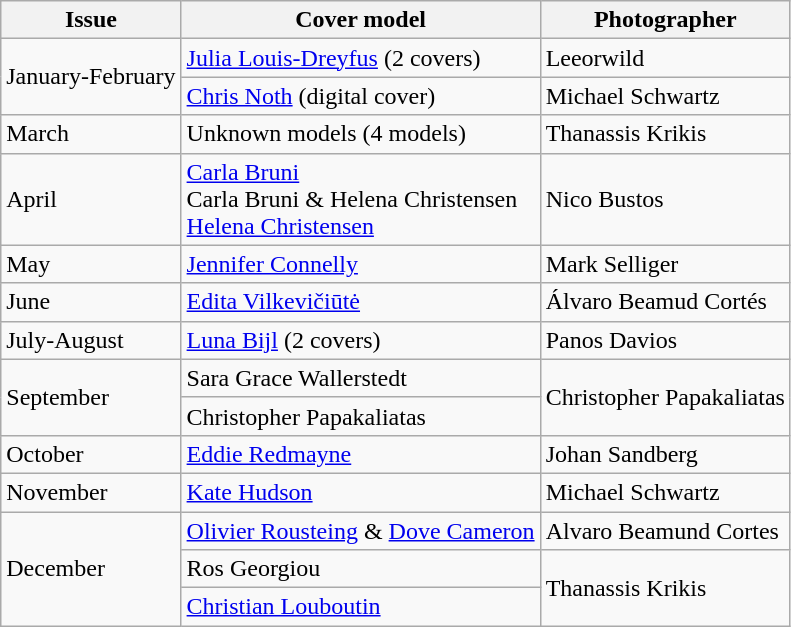<table class="sortable wikitable">
<tr>
<th>Issue</th>
<th>Cover model</th>
<th>Photographer</th>
</tr>
<tr>
<td rowspan=2>January-February</td>
<td><a href='#'>Julia Louis-Dreyfus</a> (2 covers)</td>
<td>Leeorwild</td>
</tr>
<tr>
<td><a href='#'>Chris Noth</a> (digital cover)</td>
<td>Michael Schwartz</td>
</tr>
<tr>
<td>March</td>
<td>Unknown models (4 models)</td>
<td>Thanassis Krikis</td>
</tr>
<tr>
<td>April</td>
<td><a href='#'>Carla  Bruni</a><br>Carla  Bruni & Helena Christensen<br><a href='#'>Helena Christensen</a></td>
<td>Nico Bustos</td>
</tr>
<tr>
<td>May</td>
<td><a href='#'>Jennifer Connelly</a></td>
<td>Mark Selliger</td>
</tr>
<tr>
<td>June</td>
<td><a href='#'>Edita Vilkevičiūtė</a></td>
<td>Álvaro Beamud Cortés</td>
</tr>
<tr>
<td>July-August</td>
<td><a href='#'>Luna Bijl</a> (2 covers)</td>
<td>Panos Davios</td>
</tr>
<tr>
<td rowspan="2">September</td>
<td>Sara Grace Wallerstedt</td>
<td rowspan="2">Christopher Papakaliatas</td>
</tr>
<tr>
<td>Christopher Papakaliatas</td>
</tr>
<tr>
<td>October</td>
<td><a href='#'>Eddie Redmayne</a></td>
<td>Johan Sandberg</td>
</tr>
<tr>
<td>November</td>
<td><a href='#'>Kate Hudson</a></td>
<td>Michael Schwartz</td>
</tr>
<tr>
<td rowspan="3">December</td>
<td><a href='#'>Olivier Rousteing</a> & <a href='#'>Dove Cameron</a></td>
<td>Alvaro Beamund Cortes</td>
</tr>
<tr>
<td>Ros Georgiou</td>
<td rowspan="2">Thanassis Krikis</td>
</tr>
<tr>
<td><a href='#'>Christian Louboutin</a></td>
</tr>
</table>
